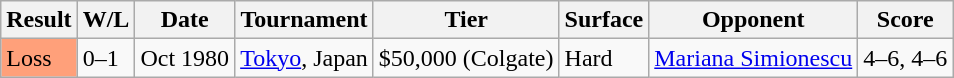<table class="sortable wikitable">
<tr>
<th>Result</th>
<th class="unsortable">W/L</th>
<th>Date</th>
<th>Tournament</th>
<th>Tier</th>
<th>Surface</th>
<th>Opponent</th>
<th class="unsortable">Score</th>
</tr>
<tr>
<td style="background:#FFA07A;">Loss</td>
<td>0–1</td>
<td>Oct 1980</td>
<td><a href='#'>Tokyo</a>, Japan</td>
<td>$50,000 (Colgate)</td>
<td>Hard</td>
<td> <a href='#'>Mariana Simionescu</a></td>
<td>4–6, 4–6</td>
</tr>
</table>
